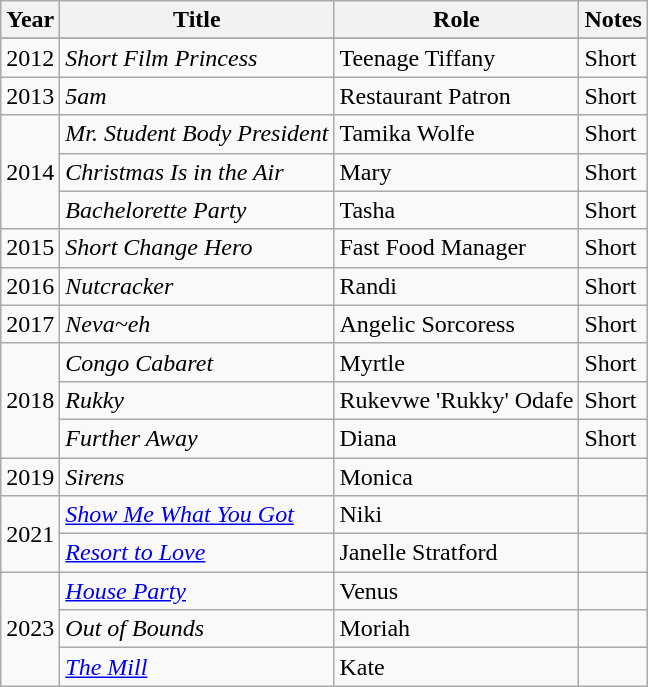<table class="wikitable sortable">
<tr>
<th>Year</th>
<th>Title</th>
<th>Role</th>
<th>Notes</th>
</tr>
<tr>
</tr>
<tr>
<td>2012</td>
<td><em>Short Film Princess</em></td>
<td>Teenage Tiffany</td>
<td>Short</td>
</tr>
<tr>
<td>2013</td>
<td><em>5am</em></td>
<td>Restaurant Patron</td>
<td>Short</td>
</tr>
<tr>
<td rowspan="3">2014</td>
<td><em>Mr. Student Body President</em></td>
<td>Tamika Wolfe</td>
<td>Short</td>
</tr>
<tr>
<td><em>Christmas Is in the Air</em></td>
<td>Mary</td>
<td>Short</td>
</tr>
<tr>
<td><em>Bachelorette Party</em></td>
<td>Tasha</td>
<td>Short</td>
</tr>
<tr>
<td>2015</td>
<td><em>Short Change Hero</em></td>
<td>Fast Food Manager</td>
<td>Short</td>
</tr>
<tr>
<td>2016</td>
<td><em>Nutcracker</em></td>
<td>Randi</td>
<td>Short</td>
</tr>
<tr>
<td>2017</td>
<td><em>Neva~eh</em></td>
<td>Angelic Sorcoress</td>
<td>Short</td>
</tr>
<tr>
<td rowspan="3">2018</td>
<td><em>Congo Cabaret</em></td>
<td>Myrtle</td>
<td>Short</td>
</tr>
<tr>
<td><em>Rukky</em></td>
<td>Rukevwe 'Rukky' Odafe</td>
<td>Short</td>
</tr>
<tr>
<td><em>Further Away</em></td>
<td>Diana</td>
<td>Short</td>
</tr>
<tr>
<td>2019</td>
<td><em>Sirens</em></td>
<td>Monica</td>
</tr>
<tr>
<td rowspan="2">2021</td>
<td><em><a href='#'>Show Me What You Got</a></em></td>
<td>Niki</td>
<td></td>
</tr>
<tr>
<td><em><a href='#'>Resort to Love</a></em></td>
<td>Janelle Stratford</td>
<td></td>
</tr>
<tr>
<td rowspan="3">2023</td>
<td><em><a href='#'>House Party</a></em></td>
<td>Venus</td>
<td></td>
</tr>
<tr>
<td><em>Out of Bounds</em></td>
<td>Moriah</td>
<td></td>
</tr>
<tr>
<td><em><a href='#'>The Mill</a></em></td>
<td>Kate</td>
<td></td>
</tr>
</table>
